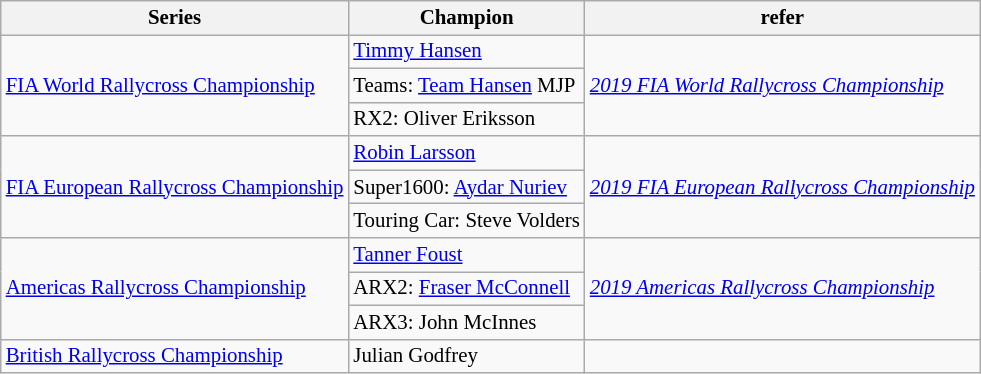<table class="wikitable" style="font-size:87%">
<tr font-weight:bold">
<th>Series</th>
<th>Champion</th>
<th>refer</th>
</tr>
<tr>
<td rowspan="3"><a href='#'>FIA World Rallycross Championship</a></td>
<td> <a href='#'>Timmy Hansen</a></td>
<td rowspan="3"><em><a href='#'>2019 FIA World Rallycross Championship</a></em></td>
</tr>
<tr>
<td>Teams:  <a href='#'>Team Hansen</a> MJP</td>
</tr>
<tr>
<td>RX2:  Oliver Eriksson</td>
</tr>
<tr>
<td rowspan="3"><a href='#'>FIA European Rallycross Championship</a></td>
<td> <a href='#'>Robin Larsson</a></td>
<td rowspan="3"><em><a href='#'>2019 FIA European Rallycross Championship</a></em></td>
</tr>
<tr>
<td>Super1600:  <a href='#'>Aydar Nuriev</a></td>
</tr>
<tr>
<td>Touring Car:  Steve Volders</td>
</tr>
<tr>
<td rowspan="3"><a href='#'>Americas Rallycross Championship</a></td>
<td> <a href='#'>Tanner Foust</a></td>
<td rowspan="3"><em><a href='#'>2019 Americas Rallycross Championship</a></em></td>
</tr>
<tr>
<td>ARX2:  <a href='#'>Fraser McConnell</a></td>
</tr>
<tr>
<td>ARX3:  John McInnes</td>
</tr>
<tr>
<td><a href='#'>British Rallycross Championship</a></td>
<td> Julian Godfrey</td>
<td></td>
</tr>
</table>
